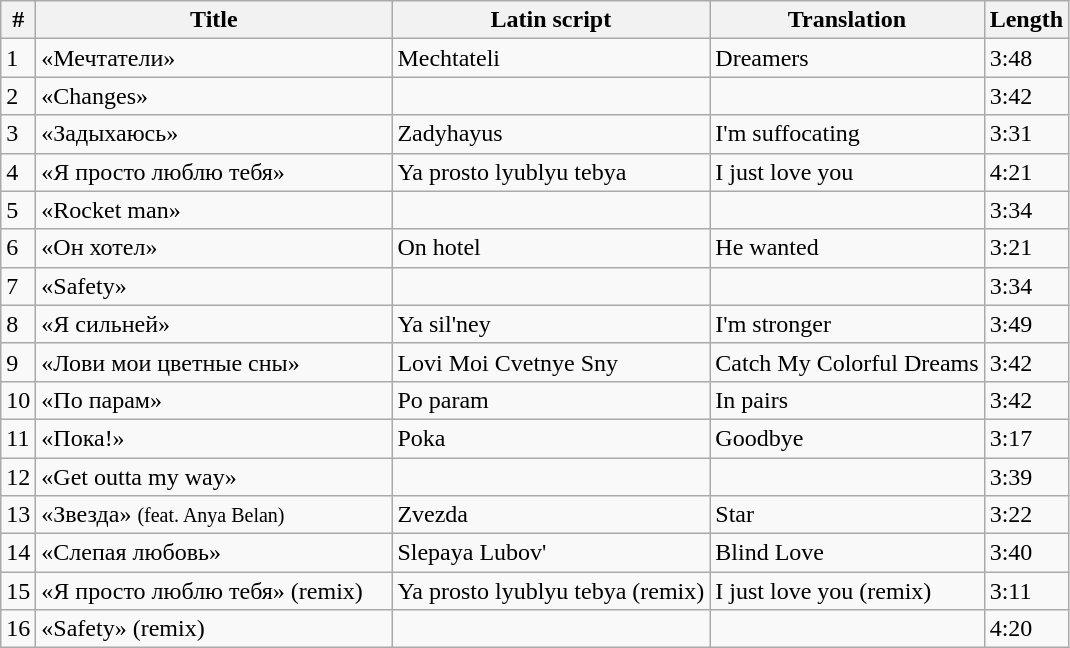<table class="wikitable">
<tr>
<th align="center">#</th>
<th align="center" width="230">Title</th>
<th align="center">Latin script</th>
<th align="center">Translation</th>
<th align="center">Length</th>
</tr>
<tr>
<td>1</td>
<td>«Мечтатели»</td>
<td>Mechtateli</td>
<td>Dreamers</td>
<td>3:48</td>
</tr>
<tr>
<td>2</td>
<td>«Changes»</td>
<td></td>
<td></td>
<td>3:42</td>
</tr>
<tr>
<td>3</td>
<td>«Задыхаюсь»</td>
<td>Zadyhayus</td>
<td>I'm suffocating</td>
<td>3:31</td>
</tr>
<tr>
<td>4</td>
<td>«Я просто люблю тебя»</td>
<td>Ya prosto lyublyu tebya</td>
<td>I just love you</td>
<td>4:21</td>
</tr>
<tr>
<td>5</td>
<td>«Rocket man»</td>
<td></td>
<td></td>
<td>3:34</td>
</tr>
<tr>
<td>6</td>
<td>«Он хотел»</td>
<td>On hotel</td>
<td>He wanted</td>
<td>3:21</td>
</tr>
<tr>
<td>7</td>
<td>«Safety»</td>
<td></td>
<td></td>
<td>3:34</td>
</tr>
<tr>
<td>8</td>
<td>«Я сильней»</td>
<td>Ya sil'ney</td>
<td>I'm stronger</td>
<td>3:49</td>
</tr>
<tr>
<td>9</td>
<td>«Лови мои цветные сны»</td>
<td>Lovi Moi Cvetnye Sny</td>
<td>Catch My Colorful Dreams</td>
<td>3:42</td>
</tr>
<tr>
<td>10</td>
<td>«По парам»</td>
<td>Po param</td>
<td>In pairs</td>
<td>3:42</td>
</tr>
<tr>
<td>11</td>
<td>«Пока!»</td>
<td>Poka</td>
<td>Goodbye</td>
<td>3:17</td>
</tr>
<tr>
<td>12</td>
<td>«Get outta my way»</td>
<td></td>
<td></td>
<td>3:39</td>
</tr>
<tr>
<td>13</td>
<td>«Звезда» <small>(feat. Anya Belan)</small></td>
<td>Zvezda</td>
<td>Star</td>
<td>3:22</td>
</tr>
<tr>
<td>14</td>
<td>«Слепая любовь»</td>
<td>Slepaya Lubov'</td>
<td>Blind Love</td>
<td>3:40</td>
</tr>
<tr>
<td>15</td>
<td>«Я просто люблю тебя» (remix)</td>
<td>Ya prosto lyublyu tebya (remix)</td>
<td>I just love you (remix)</td>
<td>3:11</td>
</tr>
<tr>
<td>16</td>
<td>«Safety» (remix)</td>
<td></td>
<td></td>
<td>4:20</td>
</tr>
</table>
